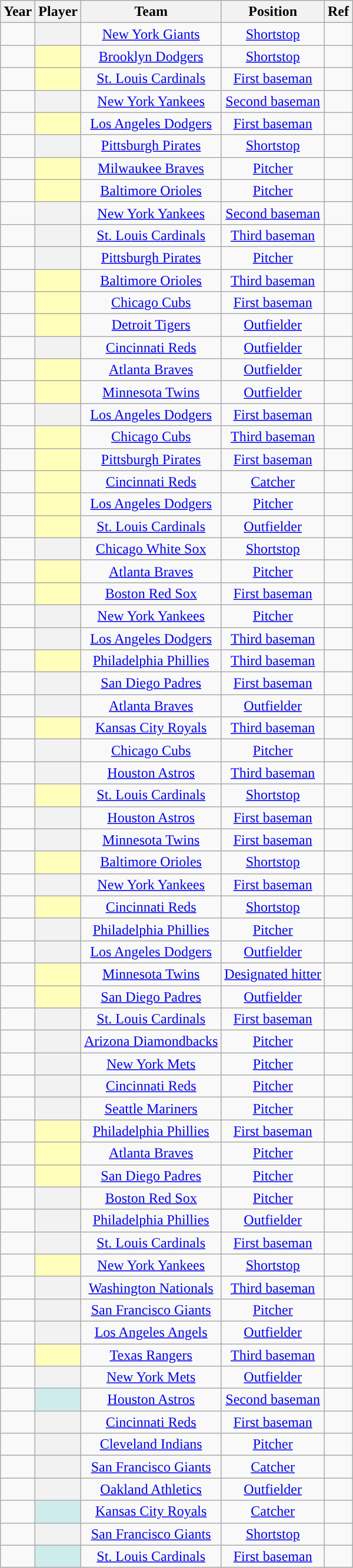<table class="wikitable sortable plainrowheaders" style="text-align:center;">
<tr>
<th scope="col">Year</th>
<th scope="col">Player</th>
<th scope="col">Team</th>
<th scope="col">Position</th>
<th scope="col" class="unsortable">Ref</th>
</tr>
<tr>
<td></td>
<th scope="row" style="text-align:center"></th>
<td><a href='#'>New York Giants</a></td>
<td><a href='#'>Shortstop</a></td>
<td></td>
</tr>
<tr>
<td></td>
<th scope="row" style="text-align:center; background-color: #ffffbb"></th>
<td><a href='#'>Brooklyn Dodgers</a></td>
<td><a href='#'>Shortstop</a></td>
<td></td>
</tr>
<tr>
<td></td>
<th scope="row" style="text-align:center; background-color: #ffffbb"></th>
<td><a href='#'>St. Louis Cardinals</a></td>
<td><a href='#'>First baseman</a></td>
<td></td>
</tr>
<tr>
<td></td>
<th scope="row" style="text-align:center"></th>
<td><a href='#'>New York Yankees</a></td>
<td><a href='#'>Second baseman</a></td>
<td></td>
</tr>
<tr>
<td></td>
<th scope="row" style="text-align:center; background-color: #ffffbb"></th>
<td><a href='#'>Los Angeles Dodgers</a></td>
<td><a href='#'>First baseman</a></td>
<td></td>
</tr>
<tr>
<td></td>
<th scope="row" style="text-align:center"></th>
<td><a href='#'>Pittsburgh Pirates</a></td>
<td><a href='#'>Shortstop</a></td>
<td></td>
</tr>
<tr>
<td></td>
<th scope="row" style="text-align:center; background-color: #ffffbb"></th>
<td><a href='#'>Milwaukee Braves</a></td>
<td><a href='#'>Pitcher</a></td>
<td></td>
</tr>
<tr>
<td></td>
<th scope="row" style="text-align:center; background-color: #ffffbb"></th>
<td><a href='#'>Baltimore Orioles</a></td>
<td><a href='#'>Pitcher</a></td>
<td></td>
</tr>
<tr>
<td></td>
<th scope="row" style="text-align:center"></th>
<td><a href='#'>New York Yankees</a></td>
<td><a href='#'>Second baseman</a></td>
<td></td>
</tr>
<tr>
<td></td>
<th scope="row" style="text-align:center"></th>
<td><a href='#'>St. Louis Cardinals</a></td>
<td><a href='#'>Third baseman</a></td>
<td></td>
</tr>
<tr>
<td></td>
<th scope="row" style="text-align:center"></th>
<td><a href='#'>Pittsburgh Pirates</a></td>
<td><a href='#'>Pitcher</a></td>
<td></td>
</tr>
<tr>
<td></td>
<th scope="row" style="text-align:center; background-color: #ffffbb"></th>
<td><a href='#'>Baltimore Orioles</a></td>
<td><a href='#'>Third baseman</a></td>
<td></td>
</tr>
<tr>
<td></td>
<th scope="row" style="text-align:center; background-color: #ffffbb"></th>
<td><a href='#'>Chicago Cubs</a></td>
<td><a href='#'>First baseman</a></td>
<td></td>
</tr>
<tr>
<td></td>
<th scope="row" style="text-align:center; background-color: #ffffbb"></th>
<td><a href='#'>Detroit Tigers</a></td>
<td><a href='#'>Outfielder</a></td>
<td></td>
</tr>
<tr>
<td></td>
<th scope="row" style="text-align:center"></th>
<td><a href='#'>Cincinnati Reds</a></td>
<td><a href='#'>Outfielder</a></td>
<td></td>
</tr>
<tr>
<td></td>
<th scope="row" style="text-align:center; background-color: #ffffbb"></th>
<td><a href='#'>Atlanta Braves</a></td>
<td><a href='#'>Outfielder</a></td>
<td></td>
</tr>
<tr>
<td></td>
<th scope="row" style="text-align:center; background-color: #ffffbb"></th>
<td><a href='#'>Minnesota Twins</a></td>
<td><a href='#'>Outfielder</a></td>
<td></td>
</tr>
<tr>
<td></td>
<th scope="row" style="text-align:center"></th>
<td><a href='#'>Los Angeles Dodgers</a></td>
<td><a href='#'>First baseman</a></td>
<td></td>
</tr>
<tr>
<td></td>
<th scope="row" style="text-align:center; background-color: #ffffbb"></th>
<td><a href='#'>Chicago Cubs</a></td>
<td><a href='#'>Third baseman</a></td>
<td></td>
</tr>
<tr>
<td></td>
<th scope="row" style="text-align:center; background-color: #ffffbb"></th>
<td><a href='#'>Pittsburgh Pirates</a></td>
<td><a href='#'>First baseman</a></td>
<td></td>
</tr>
<tr>
<td></td>
<th scope="row" style="text-align:center; background-color: #ffffbb"></th>
<td><a href='#'>Cincinnati Reds</a></td>
<td><a href='#'>Catcher</a></td>
<td></td>
</tr>
<tr>
<td></td>
<th scope="row" style="text-align:center; background-color: #ffffbb"></th>
<td><a href='#'>Los Angeles Dodgers</a></td>
<td><a href='#'>Pitcher</a></td>
<td></td>
</tr>
<tr>
<td></td>
<th scope="row" style="text-align:center; background-color: #ffffbb"></th>
<td><a href='#'>St. Louis Cardinals</a></td>
<td><a href='#'>Outfielder</a></td>
<td></td>
</tr>
<tr>
<td></td>
<th scope="row" style="text-align:center"></th>
<td><a href='#'>Chicago White Sox</a></td>
<td><a href='#'>Shortstop</a></td>
<td></td>
</tr>
<tr>
<td></td>
<th scope="row" style="text-align:center; background-color: #ffffbb"></th>
<td><a href='#'>Atlanta Braves</a></td>
<td><a href='#'>Pitcher</a></td>
<td></td>
</tr>
<tr>
<td></td>
<th scope="row" style="text-align:center; background-color: #ffffbb"></th>
<td><a href='#'>Boston Red Sox</a></td>
<td><a href='#'>First baseman</a></td>
<td></td>
</tr>
<tr>
<td></td>
<th scope="row" style="text-align:center"></th>
<td><a href='#'>New York Yankees</a></td>
<td><a href='#'>Pitcher</a></td>
<td></td>
</tr>
<tr>
<td></td>
<th scope="row" style="text-align:center"></th>
<td><a href='#'>Los Angeles Dodgers</a></td>
<td><a href='#'>Third baseman</a></td>
<td></td>
</tr>
<tr>
<td></td>
<th scope="row" style="text-align:center; background-color: #ffffbb"></th>
<td><a href='#'>Philadelphia Phillies</a></td>
<td><a href='#'>Third baseman</a></td>
<td></td>
</tr>
<tr>
<td></td>
<th scope="row" style="text-align:center"></th>
<td><a href='#'>San Diego Padres</a></td>
<td><a href='#'>First baseman</a></td>
<td></td>
</tr>
<tr>
<td></td>
<th scope="row" style="text-align:center"></th>
<td><a href='#'>Atlanta Braves</a></td>
<td><a href='#'>Outfielder</a></td>
<td></td>
</tr>
<tr>
<td></td>
<th scope="row" style="text-align:center; background-color: #ffffbb"></th>
<td><a href='#'>Kansas City Royals</a></td>
<td><a href='#'>Third baseman</a></td>
<td></td>
</tr>
<tr>
<td></td>
<th scope="row" style="text-align:center"></th>
<td><a href='#'>Chicago Cubs</a></td>
<td><a href='#'>Pitcher</a></td>
<td></td>
</tr>
<tr>
<td></td>
<th scope="row" style="text-align:center"></th>
<td><a href='#'>Houston Astros</a></td>
<td><a href='#'>Third baseman</a></td>
<td></td>
</tr>
<tr>
<td></td>
<th scope="row" style="text-align:center; background-color: #ffffbb"></th>
<td><a href='#'>St. Louis Cardinals</a></td>
<td><a href='#'>Shortstop</a></td>
<td></td>
</tr>
<tr>
<td></td>
<th scope="row" style="text-align:center"></th>
<td><a href='#'>Houston Astros</a></td>
<td><a href='#'>First baseman</a></td>
<td></td>
</tr>
<tr>
<td></td>
<th scope="row" style="text-align:center"></th>
<td><a href='#'>Minnesota Twins</a></td>
<td><a href='#'>First baseman</a></td>
<td></td>
</tr>
<tr>
<td></td>
<th scope="row" style="text-align:center; background-color: #ffffbb"></th>
<td><a href='#'>Baltimore Orioles</a></td>
<td><a href='#'>Shortstop</a></td>
<td></td>
</tr>
<tr>
<td></td>
<th scope="row" style="text-align:center"></th>
<td><a href='#'>New York Yankees</a></td>
<td><a href='#'>First baseman</a></td>
<td></td>
</tr>
<tr>
<td></td>
<th scope="row" style="text-align:center; background-color: #ffffbb"></th>
<td><a href='#'>Cincinnati Reds</a></td>
<td><a href='#'>Shortstop</a></td>
<td></td>
</tr>
<tr>
<td></td>
<th scope="row" style="text-align:center"></th>
<td><a href='#'>Philadelphia Phillies</a></td>
<td><a href='#'>Pitcher</a></td>
<td></td>
</tr>
<tr>
<td></td>
<th scope="row" style="text-align:center"></th>
<td><a href='#'>Los Angeles Dodgers</a></td>
<td><a href='#'>Outfielder</a></td>
<td></td>
</tr>
<tr>
<td></td>
<th scope="row" style="text-align:center; background-color: #ffffbb"></th>
<td><a href='#'>Minnesota Twins</a></td>
<td><a href='#'>Designated hitter</a></td>
<td></td>
</tr>
<tr>
<td></td>
<th scope="row" style="text-align:center; background-color: #ffffbb"></th>
<td><a href='#'>San Diego Padres</a></td>
<td><a href='#'>Outfielder</a></td>
<td></td>
</tr>
<tr>
<td></td>
<th scope="row" style="text-align:center"></th>
<td><a href='#'>St. Louis Cardinals</a></td>
<td><a href='#'>First baseman</a></td>
<td></td>
</tr>
<tr>
<td></td>
<th scope="row" style="text-align:center"></th>
<td><a href='#'>Arizona Diamondbacks</a></td>
<td><a href='#'>Pitcher</a></td>
<td></td>
</tr>
<tr>
<td></td>
<th scope="row" style="text-align:center"></th>
<td><a href='#'>New York Mets</a></td>
<td><a href='#'>Pitcher</a></td>
<td></td>
</tr>
<tr>
<td></td>
<th scope="row" style="text-align:center"></th>
<td><a href='#'>Cincinnati Reds</a></td>
<td><a href='#'>Pitcher</a></td>
<td></td>
</tr>
<tr>
<td></td>
<th scope="row" style="text-align:center"></th>
<td><a href='#'>Seattle Mariners</a></td>
<td><a href='#'>Pitcher</a></td>
<td></td>
</tr>
<tr>
<td></td>
<th scope="row" style="text-align:center; background-color: #ffffbb"></th>
<td><a href='#'>Philadelphia Phillies</a></td>
<td><a href='#'>First baseman</a></td>
<td></td>
</tr>
<tr>
<td></td>
<th scope="row" style="text-align:center; background-color: #ffffbb"></th>
<td><a href='#'>Atlanta Braves</a></td>
<td><a href='#'>Pitcher</a></td>
<td></td>
</tr>
<tr>
<td></td>
<th scope="row" style="text-align:center; background-color: #ffffbb"></th>
<td><a href='#'>San Diego Padres</a></td>
<td><a href='#'>Pitcher</a></td>
<td></td>
</tr>
<tr>
<td></td>
<th scope="row" style="text-align:center"></th>
<td><a href='#'>Boston Red Sox</a></td>
<td><a href='#'>Pitcher</a></td>
<td></td>
</tr>
<tr>
<td></td>
<th scope="row" style="text-align:center"></th>
<td><a href='#'>Philadelphia Phillies</a></td>
<td><a href='#'>Outfielder</a></td>
<td></td>
</tr>
<tr>
<td></td>
<th scope="row" style="text-align:center"></th>
<td><a href='#'>St. Louis Cardinals</a></td>
<td><a href='#'>First baseman</a></td>
<td></td>
</tr>
<tr>
<td></td>
<th scope="row" style="text-align:center; background-color: #ffffbb"></th>
<td><a href='#'>New York Yankees</a></td>
<td><a href='#'>Shortstop</a></td>
<td></td>
</tr>
<tr>
<td></td>
<th scope="row" style="text-align:center"></th>
<td><a href='#'>Washington Nationals</a></td>
<td><a href='#'>Third baseman</a></td>
<td></td>
</tr>
<tr>
<td></td>
<th scope="row" style="text-align:center;"></th>
<td><a href='#'>San Francisco Giants</a></td>
<td><a href='#'>Pitcher</a></td>
<td></td>
</tr>
<tr>
<td></td>
<th scope="row" style="text-align:center;"></th>
<td><a href='#'>Los Angeles Angels</a></td>
<td><a href='#'>Outfielder</a></td>
<td></td>
</tr>
<tr>
<td></td>
<th scope="row" style="text-align:center; background-color: #ffffbb"></th>
<td><a href='#'>Texas Rangers</a></td>
<td><a href='#'>Third baseman</a></td>
<td></td>
</tr>
<tr>
<td></td>
<th scope="row" style="text-align:center;"></th>
<td><a href='#'>New York Mets</a></td>
<td><a href='#'>Outfielder</a></td>
<td></td>
</tr>
<tr>
<td></td>
<th scope="row" style="text-align:center; background:#cfecec;"></th>
<td><a href='#'>Houston Astros</a></td>
<td><a href='#'>Second baseman</a></td>
<td></td>
</tr>
<tr>
<td></td>
<th scope="row" style="text-align:center;"></th>
<td><a href='#'>Cincinnati Reds</a></td>
<td><a href='#'>First baseman</a></td>
<td></td>
</tr>
<tr>
<td></td>
<th scope="row" style="text-align:center;"></th>
<td><a href='#'>Cleveland Indians</a></td>
<td><a href='#'>Pitcher</a></td>
<td></td>
</tr>
<tr>
<td></td>
<th scope="row" style="text-align:center;"></th>
<td><a href='#'>San Francisco Giants</a></td>
<td><a href='#'>Catcher</a></td>
<td></td>
</tr>
<tr>
<td></td>
<th scope="row" style="text-align:center;"></th>
<td><a href='#'>Oakland Athletics</a></td>
<td><a href='#'>Outfielder</a></td>
<td></td>
</tr>
<tr>
<td></td>
<th scope="row" style="text-align:center; background:#cfecec;"></th>
<td><a href='#'>Kansas City Royals</a></td>
<td><a href='#'>Catcher</a></td>
<td></td>
</tr>
<tr>
<td></td>
<th scope="row" style="text-align:center;"></th>
<td><a href='#'>San Francisco Giants</a></td>
<td><a href='#'>Shortstop</a></td>
<td></td>
</tr>
<tr>
<td></td>
<th scope="row" style="text-align:center; background:#cfecec;"></th>
<td><a href='#'>St. Louis Cardinals</a></td>
<td><a href='#'>First baseman</a></td>
<td></td>
</tr>
</table>
